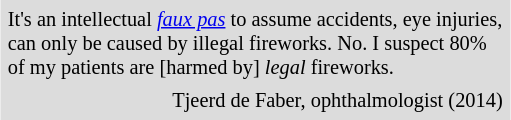<table class="toccolours" style="float: right; margin-left: 1em; margin-right: 2em; font-size: 85%; background:#DCDCDC; color:black; width:25em; max-width: 30%;" cellspacing="4">
<tr>
<td style="text-align: left;">It's an intellectual <em><a href='#'>faux pas</a></em> to assume accidents, eye injuries, can only be caused by illegal fireworks. No. I suspect 80% of my patients are [harmed by] <em>legal</em> fireworks.</td>
</tr>
<tr>
<td style="text-align: right;">Tjeerd de Faber, ophthalmologist (2014)</td>
</tr>
</table>
